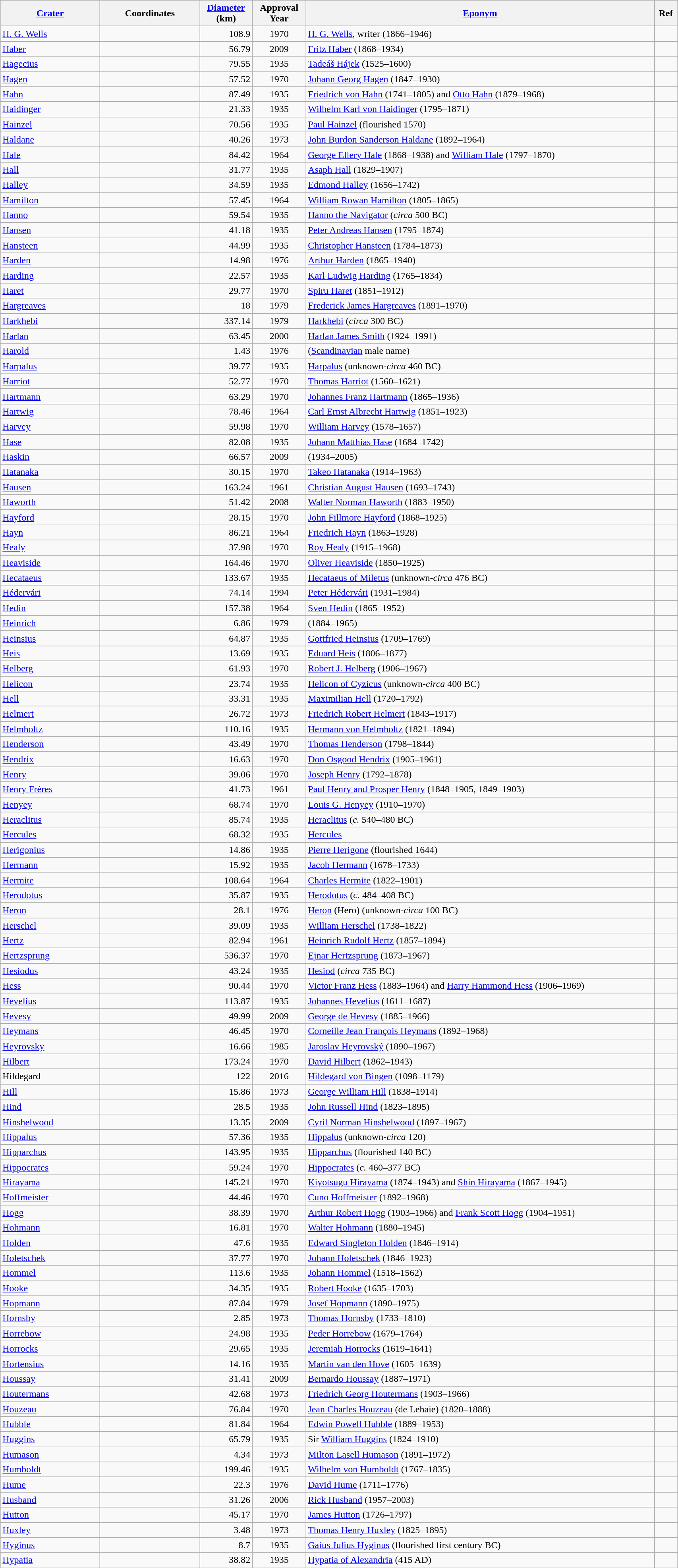<table class="wikitable sortable" style="min-width: 90%">
<tr>
<th style="width:10em"><a href='#'>Crater</a></th>
<th data-sort-type="number" style="width:10em">Coordinates</th>
<th><a href='#'>Diameter</a><br>(km)</th>
<th>Approval<br>Year</th>
<th><a href='#'>Eponym</a></th>
<th>Ref</th>
</tr>
<tr id="H. G. Wells">
<td><a href='#'>H. G. Wells</a></td>
<td></td>
<td align=right>108.9</td>
<td align=center>1970</td>
<td><a href='#'>H. G. Wells</a>, writer (1866–1946)</td>
<td></td>
</tr>
<tr id="Haber">
<td><a href='#'>Haber</a></td>
<td></td>
<td align=right>56.79</td>
<td align=center>2009</td>
<td><a href='#'>Fritz Haber</a> (1868–1934)</td>
<td></td>
</tr>
<tr id="Hagecius">
<td><a href='#'>Hagecius</a></td>
<td></td>
<td align=right>79.55</td>
<td align=center>1935</td>
<td><a href='#'>Tadeáš Hájek</a> (1525–1600)</td>
<td></td>
</tr>
<tr id="Hagen">
<td><a href='#'>Hagen</a></td>
<td></td>
<td align=right>57.52</td>
<td align=center>1970</td>
<td><a href='#'>Johann Georg Hagen</a> (1847–1930)</td>
<td></td>
</tr>
<tr id="Hahn">
<td><a href='#'>Hahn</a></td>
<td></td>
<td align=right>87.49</td>
<td align=center>1935</td>
<td><a href='#'>Friedrich von Hahn</a> (1741–1805) and <a href='#'>Otto Hahn</a> (1879–1968)</td>
<td></td>
</tr>
<tr id="Haidinger">
<td><a href='#'>Haidinger</a></td>
<td></td>
<td align=right>21.33</td>
<td align=center>1935</td>
<td><a href='#'>Wilhelm Karl von Haidinger</a> (1795–1871)</td>
<td></td>
</tr>
<tr id="Hainzel">
<td><a href='#'>Hainzel</a></td>
<td></td>
<td align=right>70.56</td>
<td align=center>1935</td>
<td><a href='#'>Paul Hainzel</a> (flourished 1570)</td>
<td></td>
</tr>
<tr id="Haldane">
<td><a href='#'>Haldane</a></td>
<td></td>
<td align=right>40.26</td>
<td align=center>1973</td>
<td><a href='#'>John Burdon Sanderson Haldane</a> (1892–1964)</td>
<td></td>
</tr>
<tr id="Hale">
<td><a href='#'>Hale</a></td>
<td></td>
<td align=right>84.42</td>
<td align=center>1964</td>
<td><a href='#'>George Ellery Hale</a> (1868–1938) and <a href='#'>William Hale</a> (1797–1870)</td>
<td></td>
</tr>
<tr id="Hall">
<td><a href='#'>Hall</a></td>
<td></td>
<td align=right>31.77</td>
<td align=center>1935</td>
<td><a href='#'>Asaph Hall</a> (1829–1907)</td>
<td></td>
</tr>
<tr id="Halley">
<td><a href='#'>Halley</a></td>
<td></td>
<td align=right>34.59</td>
<td align=center>1935</td>
<td><a href='#'>Edmond Halley</a> (1656–1742)</td>
<td></td>
</tr>
<tr id="Hamilton">
<td><a href='#'>Hamilton</a></td>
<td></td>
<td align=right>57.45</td>
<td align=center>1964</td>
<td><a href='#'>William Rowan Hamilton</a> (1805–1865)</td>
<td></td>
</tr>
<tr id="Hanno">
<td><a href='#'>Hanno</a></td>
<td></td>
<td align=right>59.54</td>
<td align=center>1935</td>
<td><a href='#'>Hanno the Navigator</a> (<em>circa</em> 500 BC)</td>
<td></td>
</tr>
<tr id="Hansen">
<td><a href='#'>Hansen</a></td>
<td></td>
<td align=right>41.18</td>
<td align=center>1935</td>
<td><a href='#'>Peter Andreas Hansen</a> (1795–1874)</td>
<td></td>
</tr>
<tr id="Hansteen">
<td><a href='#'>Hansteen</a></td>
<td></td>
<td align=right>44.99</td>
<td align=center>1935</td>
<td><a href='#'>Christopher Hansteen</a> (1784–1873)</td>
<td></td>
</tr>
<tr id="Harden">
<td><a href='#'>Harden</a></td>
<td></td>
<td align=right>14.98</td>
<td align=center>1976</td>
<td><a href='#'>Arthur Harden</a> (1865–1940)</td>
<td></td>
</tr>
<tr id="Harding">
<td><a href='#'>Harding</a></td>
<td></td>
<td align=right>22.57</td>
<td align=center>1935</td>
<td><a href='#'>Karl Ludwig Harding</a> (1765–1834)</td>
<td></td>
</tr>
<tr id="Haret">
<td><a href='#'>Haret</a></td>
<td></td>
<td align=right>29.77</td>
<td align=center>1970</td>
<td><a href='#'>Spiru Haret</a> (1851–1912)</td>
<td></td>
</tr>
<tr id="Hargreaves">
<td><a href='#'>Hargreaves</a></td>
<td></td>
<td align=right>18</td>
<td align=center>1979</td>
<td><a href='#'>Frederick James Hargreaves</a> (1891–1970)</td>
<td></td>
</tr>
<tr id="Harkhebi">
<td><a href='#'>Harkhebi</a></td>
<td></td>
<td align=right>337.14</td>
<td align=center>1979</td>
<td><a href='#'>Harkhebi</a> (<em>circa</em> 300 BC)</td>
<td></td>
</tr>
<tr id="Harlan">
<td><a href='#'>Harlan</a></td>
<td></td>
<td align=right>63.45</td>
<td align=center>2000</td>
<td><a href='#'>Harlan James Smith</a> (1924–1991)</td>
<td></td>
</tr>
<tr id="Harold">
<td><a href='#'>Harold</a></td>
<td></td>
<td align=right>1.43</td>
<td align=center>1976</td>
<td>(<a href='#'>Scandinavian</a> male name)</td>
<td></td>
</tr>
<tr id="Harpalus">
<td><a href='#'>Harpalus</a></td>
<td></td>
<td align=right>39.77</td>
<td align=center>1935</td>
<td><a href='#'>Harpalus</a> (unknown-<em>circa</em> 460 BC)</td>
<td></td>
</tr>
<tr id="Harriot">
<td><a href='#'>Harriot</a></td>
<td></td>
<td align=right>52.77</td>
<td align=center>1970</td>
<td><a href='#'>Thomas Harriot</a> (1560–1621)</td>
<td></td>
</tr>
<tr id="Hartmann">
<td><a href='#'>Hartmann</a></td>
<td></td>
<td align=right>63.29</td>
<td align=center>1970</td>
<td><a href='#'>Johannes Franz Hartmann</a> (1865–1936)</td>
<td></td>
</tr>
<tr id="Hartwig">
<td><a href='#'>Hartwig</a></td>
<td></td>
<td align=right>78.46</td>
<td align=center>1964</td>
<td><a href='#'>Carl Ernst Albrecht Hartwig</a> (1851–1923)</td>
<td></td>
</tr>
<tr id="Harvey">
<td><a href='#'>Harvey</a></td>
<td></td>
<td align=right>59.98</td>
<td align=center>1970</td>
<td><a href='#'>William Harvey</a> (1578–1657)</td>
<td></td>
</tr>
<tr id="Hase">
<td><a href='#'>Hase</a></td>
<td></td>
<td align=right>82.08</td>
<td align=center>1935</td>
<td><a href='#'>Johann Matthias Hase</a> (1684–1742)</td>
<td></td>
</tr>
<tr id="Haskin">
<td><a href='#'>Haskin</a></td>
<td></td>
<td align=right>66.57</td>
<td align=center>2009</td>
<td> (1934–2005)</td>
<td></td>
</tr>
<tr id="Hatanaka">
<td><a href='#'>Hatanaka</a></td>
<td></td>
<td align=right>30.15</td>
<td align=center>1970</td>
<td><a href='#'>Takeo Hatanaka</a> (1914–1963)</td>
<td></td>
</tr>
<tr id="Hausen">
<td><a href='#'>Hausen</a></td>
<td></td>
<td align=right>163.24</td>
<td align=center>1961</td>
<td><a href='#'>Christian August Hausen</a> (1693–1743)</td>
<td></td>
</tr>
<tr id="Haworth">
<td><a href='#'>Haworth</a></td>
<td></td>
<td align=right>51.42</td>
<td align=center>2008</td>
<td><a href='#'>Walter Norman Haworth</a> (1883–1950)</td>
<td></td>
</tr>
<tr id="Hayford">
<td><a href='#'>Hayford</a></td>
<td></td>
<td align=right>28.15</td>
<td align=center>1970</td>
<td><a href='#'>John Fillmore Hayford</a> (1868–1925)</td>
<td></td>
</tr>
<tr id="Hayn">
<td><a href='#'>Hayn</a></td>
<td></td>
<td align=right>86.21</td>
<td align=center>1964</td>
<td><a href='#'>Friedrich Hayn</a> (1863–1928)</td>
<td></td>
</tr>
<tr id="Healy">
<td><a href='#'>Healy</a></td>
<td></td>
<td align=right>37.98</td>
<td align=center>1970</td>
<td><a href='#'>Roy Healy</a> (1915–1968)</td>
<td></td>
</tr>
<tr id="Heaviside">
<td><a href='#'>Heaviside</a></td>
<td></td>
<td align=right>164.46</td>
<td align=center>1970</td>
<td><a href='#'>Oliver Heaviside</a> (1850–1925)</td>
<td></td>
</tr>
<tr id="Hecataeus">
<td><a href='#'>Hecataeus</a></td>
<td></td>
<td align=right>133.67</td>
<td align=center>1935</td>
<td><a href='#'>Hecataeus of Miletus</a> (unknown-<em>circa</em> 476 BC)</td>
<td></td>
</tr>
<tr id="Hédervári">
<td><a href='#'>Hédervári</a></td>
<td></td>
<td align=right>74.14</td>
<td align=center>1994</td>
<td><a href='#'>Peter Hédervári</a> (1931–1984)</td>
<td></td>
</tr>
<tr id="Hedin">
<td><a href='#'>Hedin</a></td>
<td></td>
<td align=right>157.38</td>
<td align=center>1964</td>
<td><a href='#'>Sven Hedin</a> (1865–1952)</td>
<td></td>
</tr>
<tr id="Heinrich">
<td><a href='#'>Heinrich</a></td>
<td></td>
<td align=right>6.86</td>
<td align=center>1979</td>
<td> (1884–1965)</td>
<td></td>
</tr>
<tr id="Heinsius">
<td><a href='#'>Heinsius</a></td>
<td></td>
<td align=right>64.87</td>
<td align=center>1935</td>
<td><a href='#'>Gottfried Heinsius</a> (1709–1769)</td>
<td></td>
</tr>
<tr id="Heis">
<td><a href='#'>Heis</a></td>
<td></td>
<td align=right>13.69</td>
<td align=center>1935</td>
<td><a href='#'>Eduard Heis</a> (1806–1877)</td>
<td></td>
</tr>
<tr id="Helberg">
<td><a href='#'>Helberg</a></td>
<td></td>
<td align=right>61.93</td>
<td align=center>1970</td>
<td><a href='#'>Robert J. Helberg</a> (1906–1967)</td>
<td></td>
</tr>
<tr id="Helicon">
<td><a href='#'>Helicon</a></td>
<td></td>
<td align=right>23.74</td>
<td align=center>1935</td>
<td><a href='#'>Helicon of Cyzicus</a> (unknown-<em>circa</em> 400 BC)</td>
<td></td>
</tr>
<tr id="Hell">
<td><a href='#'>Hell</a></td>
<td></td>
<td align=right>33.31</td>
<td align=center>1935</td>
<td><a href='#'>Maximilian Hell</a> (1720–1792)</td>
<td></td>
</tr>
<tr id="Helmert">
<td><a href='#'>Helmert</a></td>
<td></td>
<td align=right>26.72</td>
<td align=center>1973</td>
<td><a href='#'>Friedrich Robert Helmert</a> (1843–1917)</td>
<td></td>
</tr>
<tr id="Helmholtz">
<td><a href='#'>Helmholtz</a></td>
<td></td>
<td align=right>110.16</td>
<td align=center>1935</td>
<td><a href='#'>Hermann von Helmholtz</a> (1821–1894)</td>
<td></td>
</tr>
<tr id="Henderson">
<td><a href='#'>Henderson</a></td>
<td></td>
<td align=right>43.49</td>
<td align=center>1970</td>
<td><a href='#'>Thomas Henderson</a> (1798–1844)</td>
<td></td>
</tr>
<tr id="Hendrix">
<td><a href='#'>Hendrix</a></td>
<td></td>
<td align=right>16.63</td>
<td align=center>1970</td>
<td><a href='#'>Don Osgood Hendrix</a> (1905–1961)</td>
<td></td>
</tr>
<tr id="Henry">
<td><a href='#'>Henry</a></td>
<td></td>
<td align=right>39.06</td>
<td align=center>1970</td>
<td><a href='#'>Joseph Henry</a> (1792–1878)</td>
<td></td>
</tr>
<tr id="Henry Frères">
<td><a href='#'>Henry Frères</a></td>
<td></td>
<td align=right>41.73</td>
<td align=center>1961</td>
<td><a href='#'>Paul Henry and Prosper Henry</a> (1848–1905, 1849–1903)</td>
<td></td>
</tr>
<tr id="Henyey">
<td><a href='#'>Henyey</a></td>
<td></td>
<td align=right>68.74</td>
<td align=center>1970</td>
<td><a href='#'>Louis G. Henyey</a> (1910–1970)</td>
<td></td>
</tr>
<tr id="Heraclitus">
<td><a href='#'>Heraclitus</a></td>
<td></td>
<td align=right>85.74</td>
<td align=center>1935</td>
<td><a href='#'>Heraclitus</a> (<em>c.</em> 540–480 BC)</td>
<td></td>
</tr>
<tr id="Hercules">
<td><a href='#'>Hercules</a></td>
<td></td>
<td align=right>68.32</td>
<td align=center>1935</td>
<td><a href='#'>Hercules</a></td>
<td></td>
</tr>
<tr id="Herigonius">
<td><a href='#'>Herigonius</a></td>
<td></td>
<td align=right>14.86</td>
<td align=center>1935</td>
<td><a href='#'>Pierre Herigone</a> (flourished 1644)</td>
<td></td>
</tr>
<tr id="Hermann">
<td><a href='#'>Hermann</a></td>
<td></td>
<td align=right>15.92</td>
<td align=center>1935</td>
<td><a href='#'>Jacob Hermann</a> (1678–1733)</td>
<td></td>
</tr>
<tr id="Hermite">
<td><a href='#'>Hermite</a></td>
<td></td>
<td align=right>108.64</td>
<td align=center>1964</td>
<td><a href='#'>Charles Hermite</a> (1822–1901)</td>
<td></td>
</tr>
<tr id="Herodotus">
<td><a href='#'>Herodotus</a></td>
<td></td>
<td align=right>35.87</td>
<td align=center>1935</td>
<td><a href='#'>Herodotus</a> (<em>c.</em> 484–408 BC)</td>
<td></td>
</tr>
<tr id="Heron">
<td><a href='#'>Heron</a></td>
<td></td>
<td align=right>28.1</td>
<td align=center>1976</td>
<td><a href='#'>Heron</a> (Hero) (unknown-<em>circa</em> 100 BC)</td>
<td></td>
</tr>
<tr id="Herschel">
<td><a href='#'>Herschel</a></td>
<td></td>
<td align=right>39.09</td>
<td align=center>1935</td>
<td><a href='#'>William Herschel</a> (1738–1822)</td>
<td></td>
</tr>
<tr id="Hertz">
<td><a href='#'>Hertz</a></td>
<td></td>
<td align=right>82.94</td>
<td align=center>1961</td>
<td><a href='#'>Heinrich Rudolf Hertz</a> (1857–1894)</td>
<td></td>
</tr>
<tr id="Hertzsprung">
<td><a href='#'>Hertzsprung</a></td>
<td></td>
<td align=right>536.37</td>
<td align=center>1970</td>
<td><a href='#'>Ejnar Hertzsprung</a> (1873–1967)</td>
<td></td>
</tr>
<tr id="Hesiodus">
<td><a href='#'>Hesiodus</a></td>
<td></td>
<td align=right>43.24</td>
<td align=center>1935</td>
<td><a href='#'>Hesiod</a> (<em>circa</em> 735 BC)</td>
<td></td>
</tr>
<tr id="Hess">
<td><a href='#'>Hess</a></td>
<td></td>
<td align=right>90.44</td>
<td align=center>1970</td>
<td><a href='#'>Victor Franz Hess</a> (1883–1964) and <a href='#'>Harry Hammond Hess</a> (1906–1969)</td>
<td></td>
</tr>
<tr id="Hevelius">
<td><a href='#'>Hevelius</a></td>
<td></td>
<td align=right>113.87</td>
<td align=center>1935</td>
<td><a href='#'>Johannes Hevelius</a> (1611–1687)</td>
<td></td>
</tr>
<tr id="Hevesy">
<td><a href='#'>Hevesy</a></td>
<td></td>
<td align=right>49.99</td>
<td align=center>2009</td>
<td><a href='#'>George de Hevesy</a> (1885–1966)</td>
<td></td>
</tr>
<tr id="Heymans">
<td><a href='#'>Heymans</a></td>
<td></td>
<td align=right>46.45</td>
<td align=center>1970</td>
<td><a href='#'>Corneille Jean François Heymans</a> (1892–1968)</td>
<td></td>
</tr>
<tr id="Heyrovsky">
<td><a href='#'>Heyrovsky</a></td>
<td></td>
<td align=right>16.66</td>
<td align=center>1985</td>
<td><a href='#'>Jaroslav Heyrovský</a> (1890–1967)</td>
<td></td>
</tr>
<tr id="Hilbert">
<td><a href='#'>Hilbert</a></td>
<td></td>
<td align=right>173.24</td>
<td align=center>1970</td>
<td><a href='#'>David Hilbert</a> (1862–1943)</td>
<td></td>
</tr>
<tr id="Hildegard">
<td>Hildegard</td>
<td></td>
<td align=right>122</td>
<td align=center>2016</td>
<td><a href='#'> Hildegard von Bingen</a> (1098–1179)</td>
<td></td>
</tr>
<tr id="Hill">
<td><a href='#'>Hill</a></td>
<td></td>
<td align=right>15.86</td>
<td align=center>1973</td>
<td><a href='#'>George William Hill</a> (1838–1914)</td>
<td></td>
</tr>
<tr id="Hind">
<td><a href='#'>Hind</a></td>
<td></td>
<td align=right>28.5</td>
<td align=center>1935</td>
<td><a href='#'>John Russell Hind</a> (1823–1895)</td>
<td></td>
</tr>
<tr id="Hinshelwood">
<td><a href='#'>Hinshelwood</a></td>
<td></td>
<td align=right>13.35</td>
<td align=center>2009</td>
<td><a href='#'>Cyril Norman Hinshelwood</a> (1897–1967)</td>
<td></td>
</tr>
<tr id="Hippalus">
<td><a href='#'>Hippalus</a></td>
<td></td>
<td align=right>57.36</td>
<td align=center>1935</td>
<td><a href='#'>Hippalus</a> (unknown-<em>circa</em> 120)</td>
<td></td>
</tr>
<tr id="Hipparchus">
<td><a href='#'>Hipparchus</a></td>
<td></td>
<td align=right>143.95</td>
<td align=center>1935</td>
<td><a href='#'>Hipparchus</a> (flourished 140 BC)</td>
<td></td>
</tr>
<tr id="Hippocrates">
<td><a href='#'>Hippocrates</a></td>
<td></td>
<td align=right>59.24</td>
<td align=center>1970</td>
<td><a href='#'>Hippocrates</a> (<em>c.</em> 460–377 BC)</td>
<td></td>
</tr>
<tr id="Hirayama">
<td><a href='#'>Hirayama</a></td>
<td></td>
<td align=right>145.21</td>
<td align=center>1970</td>
<td><a href='#'>Kiyotsugu Hirayama</a> (1874–1943) and <a href='#'>Shin Hirayama</a> (1867–1945)</td>
<td></td>
</tr>
<tr id="Hoffmeister">
<td><a href='#'>Hoffmeister</a></td>
<td></td>
<td align=right>44.46</td>
<td align=center>1970</td>
<td><a href='#'>Cuno Hoffmeister</a> (1892–1968)</td>
<td></td>
</tr>
<tr id="Hogg">
<td><a href='#'>Hogg</a></td>
<td></td>
<td align=right>38.39</td>
<td align=center>1970</td>
<td><a href='#'>Arthur Robert Hogg</a> (1903–1966) and <a href='#'>Frank Scott Hogg</a> (1904–1951)</td>
<td></td>
</tr>
<tr id="Hohmann">
<td><a href='#'>Hohmann</a></td>
<td></td>
<td align=right>16.81</td>
<td align=center>1970</td>
<td><a href='#'>Walter Hohmann</a> (1880–1945)</td>
<td></td>
</tr>
<tr id="Holden">
<td><a href='#'>Holden</a></td>
<td></td>
<td align=right>47.6</td>
<td align=center>1935</td>
<td><a href='#'>Edward Singleton Holden</a> (1846–1914)</td>
<td></td>
</tr>
<tr id="Holetschek">
<td><a href='#'>Holetschek</a></td>
<td></td>
<td align=right>37.77</td>
<td align=center>1970</td>
<td><a href='#'>Johann Holetschek</a> (1846–1923)</td>
<td></td>
</tr>
<tr id="Hommel">
<td><a href='#'>Hommel</a></td>
<td></td>
<td align=right>113.6</td>
<td align=center>1935</td>
<td><a href='#'>Johann Hommel</a> (1518–1562)</td>
<td></td>
</tr>
<tr id="Hooke">
<td><a href='#'>Hooke</a></td>
<td></td>
<td align=right>34.35</td>
<td align=center>1935</td>
<td><a href='#'>Robert Hooke</a> (1635–1703)</td>
<td></td>
</tr>
<tr id="Hopmann">
<td><a href='#'>Hopmann</a></td>
<td></td>
<td align=right>87.84</td>
<td align=center>1979</td>
<td><a href='#'>Josef Hopmann</a> (1890–1975)</td>
<td></td>
</tr>
<tr id="Hornsby">
<td><a href='#'>Hornsby</a></td>
<td></td>
<td align=right>2.85</td>
<td align=center>1973</td>
<td><a href='#'>Thomas Hornsby</a> (1733–1810)</td>
<td></td>
</tr>
<tr id="Horrebow">
<td><a href='#'>Horrebow</a></td>
<td></td>
<td align=right>24.98</td>
<td align=center>1935</td>
<td><a href='#'>Peder Horrebow</a> (1679–1764)</td>
<td></td>
</tr>
<tr id="Horrocks">
<td><a href='#'>Horrocks</a></td>
<td></td>
<td align=right>29.65</td>
<td align=center>1935</td>
<td><a href='#'>Jeremiah Horrocks</a> (1619–1641)</td>
<td></td>
</tr>
<tr id="Hortensius">
<td><a href='#'>Hortensius</a></td>
<td></td>
<td align=right>14.16</td>
<td align=center>1935</td>
<td><a href='#'>Martin van den Hove</a> (1605–1639)</td>
<td></td>
</tr>
<tr id="Houssay">
<td><a href='#'>Houssay</a></td>
<td></td>
<td align=right>31.41</td>
<td align=center>2009</td>
<td><a href='#'>Bernardo Houssay</a> (1887–1971)</td>
<td></td>
</tr>
<tr id="Houtermans">
<td><a href='#'>Houtermans</a></td>
<td></td>
<td align=right>42.68</td>
<td align=center>1973</td>
<td><a href='#'>Friedrich Georg Houtermans</a> (1903–1966)</td>
<td></td>
</tr>
<tr id="Houzeau">
<td><a href='#'>Houzeau</a></td>
<td></td>
<td align=right>76.84</td>
<td align=center>1970</td>
<td><a href='#'>Jean Charles Houzeau</a> (de Lehaie) (1820–1888)</td>
<td></td>
</tr>
<tr id="Hubble">
<td><a href='#'>Hubble</a></td>
<td></td>
<td align=right>81.84</td>
<td align=center>1964</td>
<td><a href='#'>Edwin Powell Hubble</a> (1889–1953)</td>
<td></td>
</tr>
<tr id="Huggins">
<td><a href='#'>Huggins</a></td>
<td></td>
<td align=right>65.79</td>
<td align=center>1935</td>
<td>Sir <a href='#'>William Huggins</a> (1824–1910)</td>
<td></td>
</tr>
<tr id="Humason">
<td><a href='#'>Humason</a></td>
<td></td>
<td align=right>4.34</td>
<td align=center>1973</td>
<td><a href='#'>Milton Lasell Humason</a> (1891–1972)</td>
<td></td>
</tr>
<tr id="Humboldt">
<td><a href='#'>Humboldt</a></td>
<td></td>
<td align=right>199.46</td>
<td align=center>1935</td>
<td><a href='#'>Wilhelm von Humboldt</a> (1767–1835)</td>
<td></td>
</tr>
<tr id="Hume">
<td><a href='#'>Hume</a></td>
<td></td>
<td align=right>22.3</td>
<td align=center>1976</td>
<td><a href='#'>David Hume</a> (1711–1776)</td>
<td></td>
</tr>
<tr id="Husband">
<td><a href='#'>Husband</a></td>
<td></td>
<td align=right>31.26</td>
<td align=center>2006</td>
<td><a href='#'>Rick Husband</a> (1957–2003)</td>
<td></td>
</tr>
<tr id="Hutton">
<td><a href='#'>Hutton</a></td>
<td></td>
<td align=right>45.17</td>
<td align=center>1970</td>
<td><a href='#'>James Hutton</a> (1726–1797)</td>
<td></td>
</tr>
<tr id="Huxley">
<td><a href='#'>Huxley</a></td>
<td></td>
<td align=right>3.48</td>
<td align=center>1973</td>
<td><a href='#'>Thomas Henry Huxley</a> (1825–1895)</td>
<td></td>
</tr>
<tr id="Hyginus">
<td><a href='#'>Hyginus</a></td>
<td></td>
<td align=right>8.7</td>
<td align=center>1935</td>
<td><a href='#'>Gaius Julius Hyginus</a> (flourished first century BC)</td>
<td></td>
</tr>
<tr id="Hypatia">
<td><a href='#'>Hypatia</a></td>
<td></td>
<td align=right>38.82</td>
<td align=center>1935</td>
<td><a href='#'>Hypatia of Alexandria</a> (415 AD)</td>
<td></td>
</tr>
</table>
